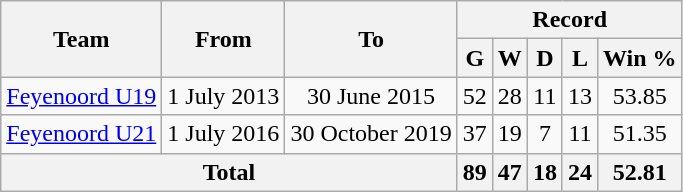<table class="wikitable" style="text-align: center">
<tr>
<th rowspan="2">Team</th>
<th rowspan="2">From</th>
<th rowspan="2">To</th>
<th colspan="5">Record</th>
</tr>
<tr>
<th>G</th>
<th>W</th>
<th>D</th>
<th>L</th>
<th>Win %</th>
</tr>
<tr>
<td><a href='#'>Feyenoord U19</a></td>
<td>1 July 2013</td>
<td>30 June 2015</td>
<td>52</td>
<td>28</td>
<td>11</td>
<td>13</td>
<td>53.85</td>
</tr>
<tr>
<td><a href='#'>Feyenoord U21</a></td>
<td>1 July 2016</td>
<td>30 October 2019</td>
<td>37</td>
<td>19</td>
<td>7</td>
<td>11</td>
<td>51.35</td>
</tr>
<tr>
<th colspan="3">Total</th>
<th>89</th>
<th>47</th>
<th>18</th>
<th>24</th>
<th>52.81</th>
</tr>
</table>
